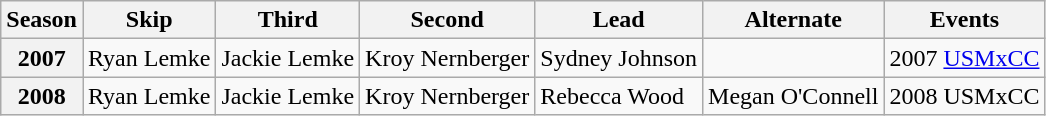<table class="wikitable">
<tr>
<th scope="col">Season</th>
<th scope="col">Skip</th>
<th scope="col">Third</th>
<th scope="col">Second</th>
<th scope="col">Lead</th>
<th scope="col">Alternate</th>
<th scope="col">Events</th>
</tr>
<tr>
<th scope="row">2007</th>
<td>Ryan Lemke</td>
<td>Jackie Lemke</td>
<td>Kroy Nernberger</td>
<td>Sydney Johnson</td>
<td></td>
<td>2007 <a href='#'>USMxCC</a> </td>
</tr>
<tr>
<th scope="row">2008</th>
<td>Ryan Lemke</td>
<td>Jackie Lemke</td>
<td>Kroy Nernberger</td>
<td>Rebecca Wood</td>
<td>Megan O'Connell</td>
<td>2008 USMxCC </td>
</tr>
</table>
